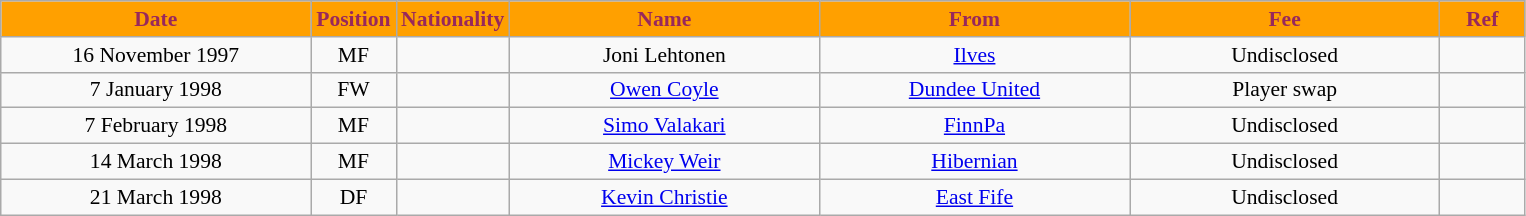<table class="wikitable"  style="text-align:center; font-size:90%; ">
<tr>
<th style="background:#ffa000; color:#98285c; width:200px;">Date</th>
<th style="background:#ffa000; color:#98285c; width:50px;">Position</th>
<th style="background:#ffa000; color:#98285c; width:50px;">Nationality</th>
<th style="background:#ffa000; color:#98285c; width:200px;">Name</th>
<th style="background:#ffa000; color:#98285c; width:200px;">From</th>
<th style="background:#ffa000; color:#98285c; width:200px;">Fee</th>
<th style="background:#ffa000; color:#98285c; width:50px;">Ref</th>
</tr>
<tr>
<td>16 November 1997</td>
<td>MF</td>
<td></td>
<td>Joni Lehtonen</td>
<td><a href='#'>Ilves</a></td>
<td>Undisclosed</td>
<td></td>
</tr>
<tr>
<td>7 January 1998</td>
<td>FW</td>
<td></td>
<td><a href='#'>Owen Coyle</a></td>
<td><a href='#'>Dundee United</a></td>
<td>Player swap</td>
<td></td>
</tr>
<tr>
<td>7 February 1998</td>
<td>MF</td>
<td></td>
<td><a href='#'>Simo Valakari</a></td>
<td><a href='#'>FinnPa</a></td>
<td>Undisclosed</td>
<td></td>
</tr>
<tr>
<td>14 March 1998</td>
<td>MF</td>
<td></td>
<td><a href='#'>Mickey Weir</a></td>
<td><a href='#'>Hibernian</a></td>
<td>Undisclosed</td>
<td></td>
</tr>
<tr>
<td>21 March 1998</td>
<td>DF</td>
<td></td>
<td><a href='#'>Kevin Christie</a></td>
<td><a href='#'>East Fife</a></td>
<td>Undisclosed</td>
<td></td>
</tr>
</table>
